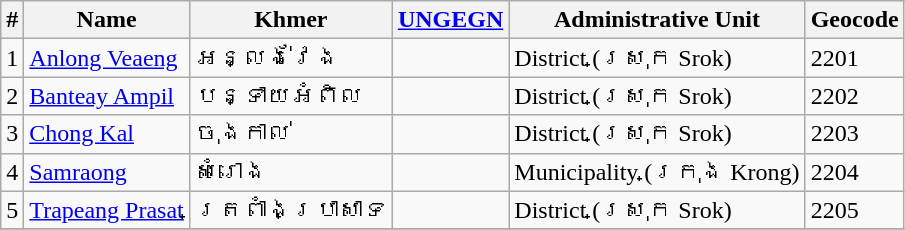<table class="wikitable sortable">
<tr>
<th>#</th>
<th>Name</th>
<th>Khmer</th>
<th><a href='#'>UNGEGN</a></th>
<th>Administrative Unit</th>
<th>Geocode</th>
</tr>
<tr>
<td>1</td>
<td><a href='#'>Anlong Veaeng</a></td>
<td>អន្លង់វែង</td>
<td></td>
<td>District (ស្រុក Srok)</td>
<td>2201</td>
</tr>
<tr>
<td>2</td>
<td><a href='#'>Banteay Ampil</a></td>
<td>បន្ទាយអំពិល</td>
<td></td>
<td>District (ស្រុក Srok)</td>
<td>2202</td>
</tr>
<tr>
<td>3</td>
<td><a href='#'>Chong Kal</a></td>
<td>ចុងកាល់</td>
<td></td>
<td>District (ស្រុក Srok)</td>
<td>2203</td>
</tr>
<tr>
<td>4</td>
<td><a href='#'>Samraong</a></td>
<td>សំរោង</td>
<td></td>
<td>Municipality (ក្រុង Krong)</td>
<td>2204</td>
</tr>
<tr>
<td>5</td>
<td><a href='#'>Trapeang Prasat</a></td>
<td>ត្រពាំងប្រាសាទ</td>
<td></td>
<td>District (ស្រុក Srok)</td>
<td>2205</td>
</tr>
<tr>
</tr>
</table>
